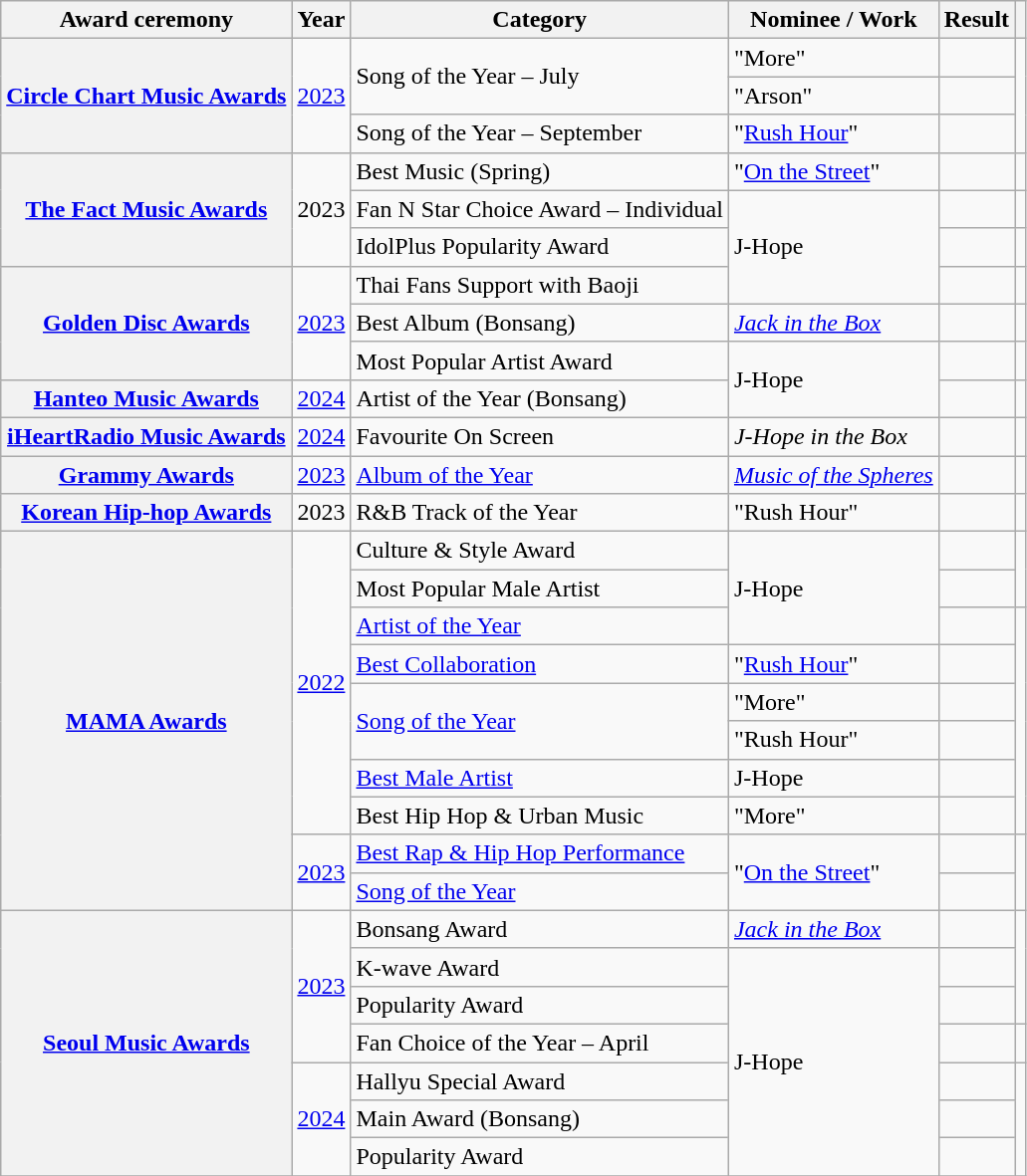<table class="wikitable plainrowheaders sortable">
<tr>
<th scope="col">Award ceremony</th>
<th scope="col">Year</th>
<th scope="col">Category</th>
<th scope="col">Nominee / Work</th>
<th scope="col">Result</th>
<th scope="col" class="unsortable"></th>
</tr>
<tr>
<th scope="row" rowspan="3"><a href='#'>Circle Chart Music Awards</a></th>
<td rowspan="3"><a href='#'>2023</a></td>
<td rowspan="2">Song of the Year – July</td>
<td>"More"</td>
<td></td>
<td rowspan="3" style="text-align:center"></td>
</tr>
<tr>
<td>"Arson"</td>
<td></td>
</tr>
<tr>
<td>Song of the Year – September</td>
<td>"<a href='#'>Rush Hour</a>" </td>
<td></td>
</tr>
<tr>
<th scope="row" rowspan="3"><a href='#'>The Fact Music Awards</a></th>
<td rowspan="3">2023</td>
<td>Best Music (Spring)</td>
<td>"<a href='#'>On the Street</a>" </td>
<td></td>
<td style="text-align:center"></td>
</tr>
<tr>
<td>Fan N Star Choice Award – Individual</td>
<td rowspan="3">J-Hope</td>
<td></td>
<td style="text-align:center"></td>
</tr>
<tr>
<td>IdolPlus Popularity Award</td>
<td></td>
<td style="text-align:center"></td>
</tr>
<tr>
<th scope="row" rowspan="3"><a href='#'>Golden Disc Awards</a></th>
<td rowspan="3"><a href='#'>2023</a></td>
<td>Thai Fans Support with Baoji</td>
<td></td>
<td style="text-align:center"></td>
</tr>
<tr>
<td>Best Album (Bonsang)</td>
<td><em><a href='#'>Jack in the Box</a></em></td>
<td></td>
<td style="text-align:center"></td>
</tr>
<tr>
<td>Most Popular Artist Award</td>
<td rowspan="2">J-Hope</td>
<td></td>
<td style="text-align:center"></td>
</tr>
<tr>
<th scope="row"><a href='#'>Hanteo Music Awards</a></th>
<td><a href='#'>2024</a></td>
<td>Artist of the Year (Bonsang)</td>
<td></td>
<td style="text-align:center"></td>
</tr>
<tr>
<th scope="row"><a href='#'>iHeartRadio Music Awards</a></th>
<td><a href='#'>2024</a></td>
<td>Favourite On Screen</td>
<td><em>J-Hope in the Box</em></td>
<td></td>
<td style="text-align:center"></td>
</tr>
<tr>
<th scope="row"><a href='#'>Grammy Awards</a></th>
<td><a href='#'>2023</a></td>
<td><a href='#'>Album of the Year</a></td>
<td><em><a href='#'>Music of the Spheres</a></em></td>
<td></td>
<td style="text-align:center"></td>
</tr>
<tr>
<th scope="row"><a href='#'>Korean Hip-hop Awards</a></th>
<td>2023</td>
<td>R&B Track of the Year</td>
<td>"Rush Hour" </td>
<td></td>
<td style="text-align:center"></td>
</tr>
<tr>
<th scope="row" rowspan="10"><a href='#'>MAMA Awards</a></th>
<td rowspan="8"><a href='#'>2022</a></td>
<td>Culture & Style Award</td>
<td rowspan="3">J-Hope</td>
<td></td>
<td rowspan="2" style="text-align:center"></td>
</tr>
<tr>
<td>Most Popular Male Artist</td>
<td></td>
</tr>
<tr>
<td><a href='#'>Artist of the Year</a></td>
<td></td>
<td rowspan="6" style="text-align:center"></td>
</tr>
<tr>
<td><a href='#'>Best Collaboration</a></td>
<td>"<a href='#'>Rush Hour</a>" </td>
<td></td>
</tr>
<tr>
<td rowspan="2"><a href='#'>Song of the Year</a></td>
<td>"More"</td>
<td></td>
</tr>
<tr>
<td>"Rush Hour" </td>
<td></td>
</tr>
<tr>
<td><a href='#'>Best Male Artist</a></td>
<td>J-Hope</td>
<td></td>
</tr>
<tr>
<td>Best Hip Hop & Urban Music</td>
<td>"More"</td>
<td></td>
</tr>
<tr>
<td rowspan="2"><a href='#'>2023</a></td>
<td><a href='#'>Best Rap & Hip Hop Performance</a></td>
<td rowspan="2">"<a href='#'>On the Street</a>" </td>
<td></td>
<td rowspan="2" style="text-align:center"></td>
</tr>
<tr>
<td><a href='#'>Song of the Year</a></td>
<td></td>
</tr>
<tr>
<th scope="row" rowspan="7"><a href='#'>Seoul Music Awards</a></th>
<td rowspan="4"><a href='#'>2023</a></td>
<td>Bonsang Award</td>
<td><em><a href='#'>Jack in the Box</a></em></td>
<td></td>
<td rowspan="3" style="text-align:center"></td>
</tr>
<tr>
<td>K-wave Award</td>
<td rowspan="6">J-Hope</td>
<td></td>
</tr>
<tr>
<td>Popularity Award</td>
<td></td>
</tr>
<tr>
<td>Fan Choice of the Year – April</td>
<td></td>
<td style="text-align:center"></td>
</tr>
<tr>
<td rowspan="3"><a href='#'>2024</a></td>
<td>Hallyu Special Award</td>
<td></td>
<td style="text-align:center" rowspan="3"></td>
</tr>
<tr>
<td>Main Award (Bonsang)</td>
<td></td>
</tr>
<tr>
<td>Popularity Award</td>
<td></td>
</tr>
<tr>
</tr>
</table>
